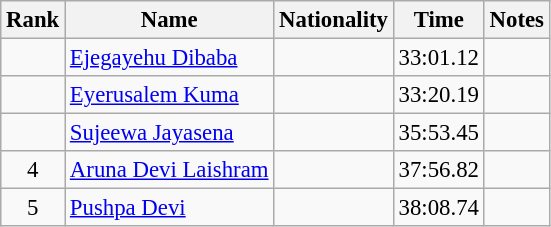<table class="wikitable sortable" style="text-align:center;font-size:95%">
<tr>
<th>Rank</th>
<th>Name</th>
<th>Nationality</th>
<th>Time</th>
<th>Notes</th>
</tr>
<tr>
<td></td>
<td align=left><a href='#'>Ejegayehu Dibaba</a></td>
<td align=left></td>
<td>33:01.12</td>
<td></td>
</tr>
<tr>
<td></td>
<td align=left><a href='#'>Eyerusalem Kuma</a></td>
<td align=left></td>
<td>33:20.19</td>
<td></td>
</tr>
<tr>
<td></td>
<td align=left><a href='#'>Sujeewa Jayasena</a></td>
<td align=left></td>
<td>35:53.45</td>
<td></td>
</tr>
<tr>
<td>4</td>
<td align=left><a href='#'>Aruna Devi Laishram</a></td>
<td align=left></td>
<td>37:56.82</td>
<td></td>
</tr>
<tr>
<td>5</td>
<td align=left><a href='#'>Pushpa Devi</a></td>
<td align=left></td>
<td>38:08.74</td>
<td></td>
</tr>
</table>
